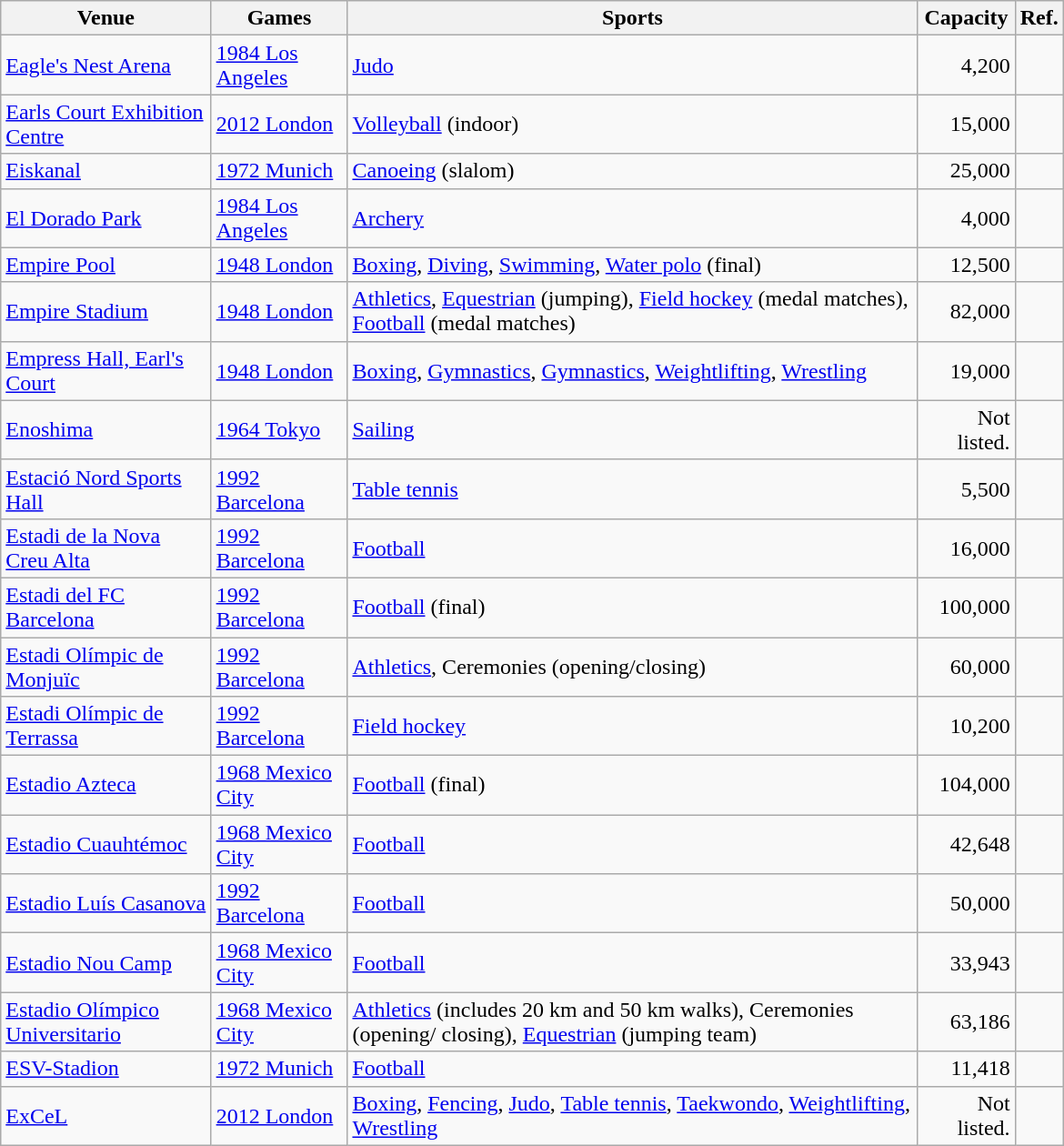<table class="wikitable sortable" width=780px>
<tr>
<th>Venue</th>
<th>Games</th>
<th>Sports</th>
<th>Capacity</th>
<th>Ref.</th>
</tr>
<tr>
<td><a href='#'>Eagle's Nest Arena</a></td>
<td><a href='#'>1984 Los Angeles</a></td>
<td><a href='#'>Judo</a></td>
<td align="right">4,200</td>
<td align=center></td>
</tr>
<tr>
<td><a href='#'>Earls Court Exhibition Centre</a></td>
<td><a href='#'>2012 London</a></td>
<td><a href='#'>Volleyball</a> (indoor)</td>
<td align="right">15,000</td>
<td align=center></td>
</tr>
<tr>
<td><a href='#'>Eiskanal</a></td>
<td><a href='#'>1972 Munich</a></td>
<td><a href='#'>Canoeing</a> (slalom)</td>
<td align="right">25,000</td>
<td align=center></td>
</tr>
<tr>
<td><a href='#'>El Dorado Park</a></td>
<td><a href='#'>1984 Los Angeles</a></td>
<td><a href='#'>Archery</a></td>
<td align="right">4,000</td>
<td align=center></td>
</tr>
<tr>
<td><a href='#'>Empire Pool</a></td>
<td><a href='#'>1948 London</a></td>
<td><a href='#'>Boxing</a>, <a href='#'>Diving</a>, <a href='#'>Swimming</a>, <a href='#'>Water polo</a> (final)</td>
<td align="right">12,500</td>
<td align=center></td>
</tr>
<tr>
<td><a href='#'>Empire Stadium</a></td>
<td><a href='#'>1948 London</a></td>
<td><a href='#'>Athletics</a>, <a href='#'>Equestrian</a> (jumping), <a href='#'>Field hockey</a> (medal matches), <a href='#'>Football</a> (medal matches)</td>
<td align="right">82,000</td>
<td align=center></td>
</tr>
<tr>
<td><a href='#'>Empress Hall, Earl's Court</a></td>
<td><a href='#'>1948 London</a></td>
<td><a href='#'>Boxing</a>, <a href='#'>Gymnastics</a>, <a href='#'>Gymnastics</a>, <a href='#'>Weightlifting</a>, <a href='#'>Wrestling</a></td>
<td align="right">19,000</td>
<td align=center></td>
</tr>
<tr>
<td><a href='#'>Enoshima</a></td>
<td><a href='#'>1964 Tokyo</a></td>
<td><a href='#'>Sailing</a></td>
<td align="right">Not listed.</td>
<td align=center></td>
</tr>
<tr>
<td><a href='#'>Estació Nord Sports Hall</a></td>
<td><a href='#'>1992 Barcelona</a></td>
<td><a href='#'>Table tennis</a></td>
<td align="right">5,500</td>
<td align=center></td>
</tr>
<tr>
<td><a href='#'>Estadi de la Nova Creu Alta</a></td>
<td><a href='#'>1992 Barcelona</a></td>
<td><a href='#'>Football</a></td>
<td align="right">16,000</td>
<td align=center></td>
</tr>
<tr>
<td><a href='#'>Estadi del FC Barcelona</a></td>
<td><a href='#'>1992 Barcelona</a></td>
<td><a href='#'>Football</a> (final)</td>
<td align="right">100,000</td>
<td align=center></td>
</tr>
<tr>
<td><a href='#'>Estadi Olímpic de Monjuïc</a></td>
<td><a href='#'>1992 Barcelona</a></td>
<td><a href='#'>Athletics</a>, Ceremonies (opening/closing)</td>
<td align="right">60,000</td>
<td align=center></td>
</tr>
<tr>
<td><a href='#'>Estadi Olímpic de Terrassa</a></td>
<td><a href='#'>1992 Barcelona</a></td>
<td><a href='#'>Field hockey</a></td>
<td align="right">10,200</td>
<td align=center></td>
</tr>
<tr>
<td><a href='#'>Estadio Azteca</a></td>
<td><a href='#'>1968 Mexico City</a></td>
<td><a href='#'>Football</a> (final)</td>
<td align="right">104,000</td>
<td align=center></td>
</tr>
<tr>
<td><a href='#'>Estadio Cuauhtémoc</a></td>
<td><a href='#'>1968 Mexico City</a></td>
<td><a href='#'>Football</a></td>
<td align="right">42,648</td>
<td align=center></td>
</tr>
<tr>
<td><a href='#'>Estadio Luís Casanova</a></td>
<td><a href='#'>1992 Barcelona</a></td>
<td><a href='#'>Football</a></td>
<td align="right">50,000</td>
<td align=center></td>
</tr>
<tr>
<td><a href='#'>Estadio Nou Camp</a></td>
<td><a href='#'>1968 Mexico City</a></td>
<td><a href='#'>Football</a></td>
<td align="right">33,943</td>
<td align=center></td>
</tr>
<tr>
<td><a href='#'>Estadio Olímpico Universitario</a></td>
<td><a href='#'>1968 Mexico City</a></td>
<td><a href='#'>Athletics</a> (includes 20 km and 50 km walks), Ceremonies (opening/ closing), <a href='#'>Equestrian</a> (jumping team)</td>
<td align="right">63,186</td>
<td align=center></td>
</tr>
<tr>
<td><a href='#'>ESV-Stadion</a></td>
<td><a href='#'>1972 Munich</a></td>
<td><a href='#'>Football</a></td>
<td align="right">11,418</td>
<td align=center></td>
</tr>
<tr>
<td><a href='#'>ExCeL</a></td>
<td><a href='#'>2012 London</a></td>
<td><a href='#'>Boxing</a>, <a href='#'>Fencing</a>, <a href='#'>Judo</a>, <a href='#'>Table tennis</a>, <a href='#'>Taekwondo</a>, <a href='#'>Weightlifting</a>, <a href='#'>Wrestling</a></td>
<td align="right">Not listed.</td>
<td align=center></td>
</tr>
</table>
